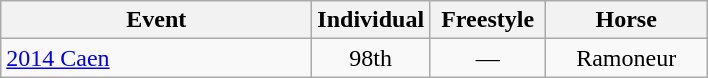<table class="wikitable" style="text-align: center;">
<tr ">
<th style="width:200px;">Event</th>
<th style="width:70px;">Individual</th>
<th style="width:70px;">Freestyle</th>
<th style="width:100px;">Horse</th>
</tr>
<tr>
<td align=left> <a href='#'>2014 Caen</a></td>
<td>98th</td>
<td>—</td>
<td>Ramoneur</td>
</tr>
</table>
